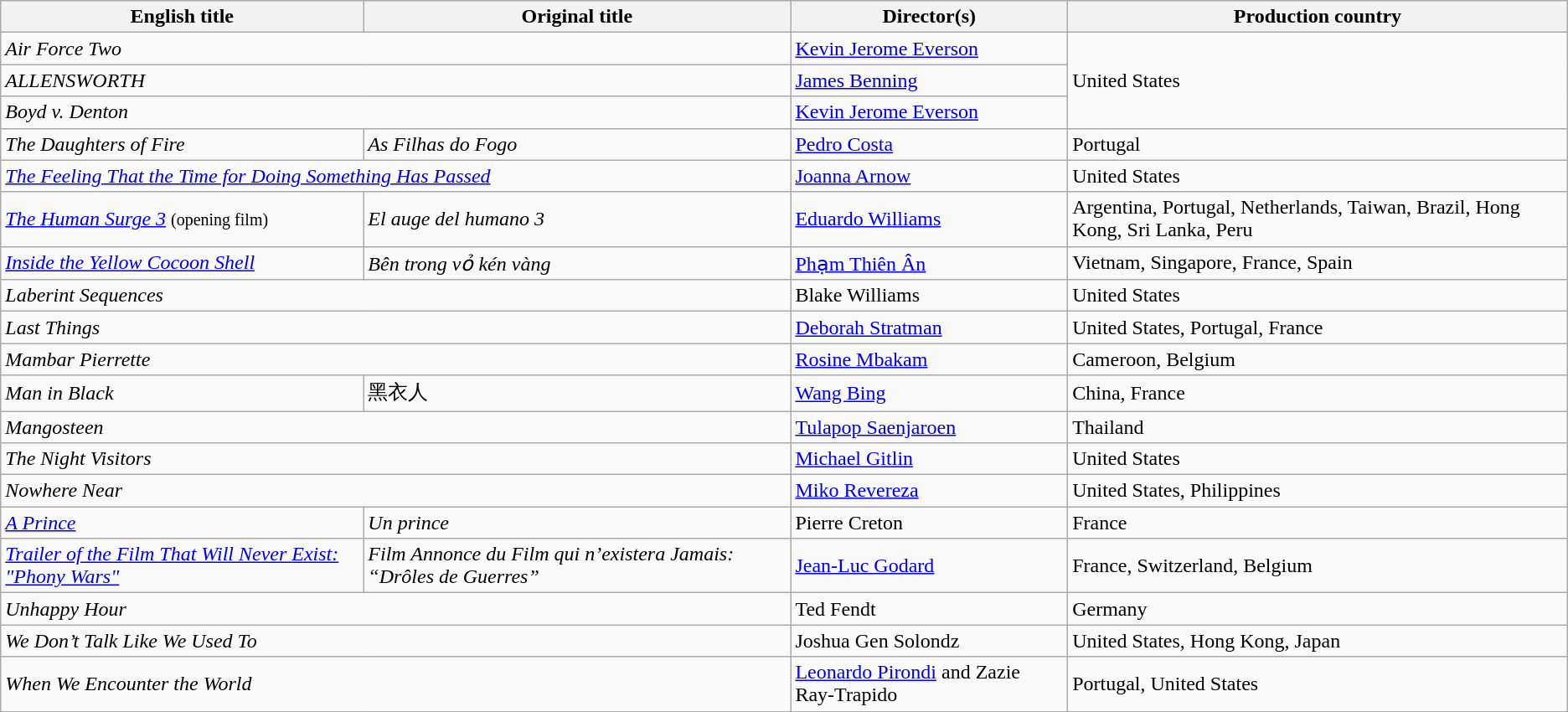<table class="wikitable">
<tr>
<th>English title</th>
<th>Original title</th>
<th>Director(s)</th>
<th>Production country</th>
</tr>
<tr>
<td colspan="2"><em>Air Force Two</em></td>
<td><a href='#'>Kevin Jerome Everson</a></td>
<td rowspan="3">United States</td>
</tr>
<tr>
<td colspan="2"><em>ALLENSWORTH</em></td>
<td><a href='#'>James Benning</a></td>
</tr>
<tr>
<td colspan="2"><em>Boyd v. Denton</em></td>
<td><a href='#'>Kevin Jerome Everson</a></td>
</tr>
<tr>
<td><em>The Daughters of Fire</em></td>
<td><em>As Filhas do Fogo</em></td>
<td><a href='#'>Pedro Costa</a></td>
<td>Portugal</td>
</tr>
<tr>
<td colspan="2"><em><a href='#'>The Feeling That the Time for Doing Something Has Passed</a></em></td>
<td><a href='#'>Joanna Arnow</a></td>
<td>United States</td>
</tr>
<tr>
<td><em><a href='#'>The Human Surge 3</a></em> <small>(opening film)</small></td>
<td><em>El auge del humano 3</em></td>
<td><a href='#'>Eduardo Williams</a></td>
<td>Argentina, Portugal, Netherlands, Taiwan, Brazil, Hong Kong, Sri Lanka, Peru</td>
</tr>
<tr>
<td><em><a href='#'>Inside the Yellow Cocoon Shell</a></em></td>
<td><em>Bên trong vỏ kén vàng</em></td>
<td><a href='#'>Phạm Thiên Ân</a></td>
<td>Vietnam, Singapore, France, Spain</td>
</tr>
<tr>
<td colspan="2"><em>Laberint Sequences</em></td>
<td>Blake Williams</td>
<td>United States</td>
</tr>
<tr>
<td colspan="2"><em>Last Things</em></td>
<td><a href='#'>Deborah Stratman</a></td>
<td>United States, Portugal, France</td>
</tr>
<tr>
<td colspan="2"><em>Mambar Pierrette</em></td>
<td><a href='#'>Rosine Mbakam</a></td>
<td>Cameroon, Belgium</td>
</tr>
<tr>
<td><em>Man in Black</em></td>
<td>黑衣人</td>
<td><a href='#'>Wang Bing</a></td>
<td>China, France</td>
</tr>
<tr>
<td colspan="2"><em>Mangosteen</em></td>
<td><a href='#'>Tulapop Saenjaroen</a></td>
<td>Thailand</td>
</tr>
<tr>
<td colspan="2"><em>The Night Visitors</em></td>
<td><a href='#'>Michael Gitlin</a></td>
<td>United States</td>
</tr>
<tr>
<td colspan="2"><em>Nowhere Near</em></td>
<td><a href='#'>Miko Revereza</a></td>
<td>United States, Philippines</td>
</tr>
<tr>
<td><em><a href='#'>A Prince</a></em></td>
<td><em>Un prince</em></td>
<td>Pierre Creton</td>
<td>France</td>
</tr>
<tr>
<td><em><a href='#'>Trailer of the Film That Will Never Exist: "Phony Wars"</a></em></td>
<td><em>Film Annonce du Film qui n’existera Jamais: “Drôles de Guerres”</em></td>
<td><a href='#'>Jean-Luc Godard</a></td>
<td>France, Switzerland, Belgium</td>
</tr>
<tr>
<td colspan="2"><em>Unhappy Hour</em></td>
<td>Ted Fendt</td>
<td>Germany</td>
</tr>
<tr>
<td colspan="2"><em>We Don’t Talk Like We Used To</em></td>
<td>Joshua Gen Solondz</td>
<td>United States, Hong Kong, Japan</td>
</tr>
<tr>
<td colspan="2"><em>When We Encounter the World</em></td>
<td><a href='#'>Leonardo Pirondi</a> and Zazie Ray-Trapido</td>
<td>Portugal, United States</td>
</tr>
</table>
